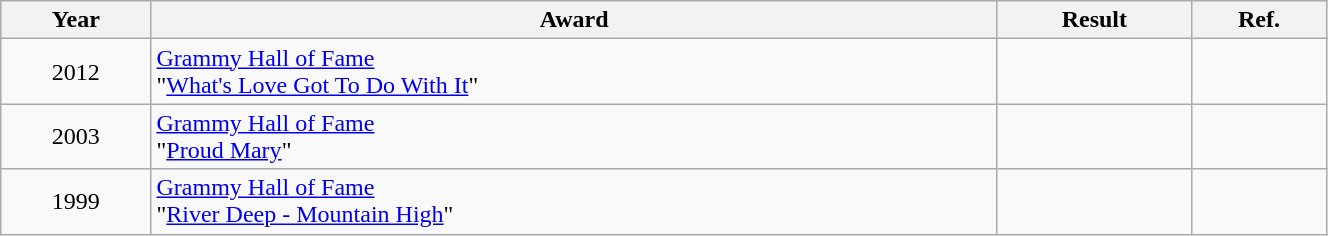<table class="wikitable" style="width:70%;">
<tr>
<th>Year</th>
<th>Award</th>
<th>Result</th>
<th>Ref.</th>
</tr>
<tr>
<td style="text-align:center;">2012</td>
<td><a href='#'>Grammy Hall of Fame</a><br>"<a href='#'>What's Love Got To Do With It</a>"</td>
<td></td>
<td style="text-align:center;"></td>
</tr>
<tr>
<td style="text-align:center;">2003</td>
<td><a href='#'>Grammy Hall of Fame</a><br>"<a href='#'>Proud Mary</a>"</td>
<td></td>
<td style="text-align:center;"></td>
</tr>
<tr>
<td style="text-align:center;">1999</td>
<td><a href='#'>Grammy Hall of Fame</a><br>"<a href='#'>River Deep - Mountain High</a>"</td>
<td></td>
<td style="text-align:center;"></td>
</tr>
</table>
